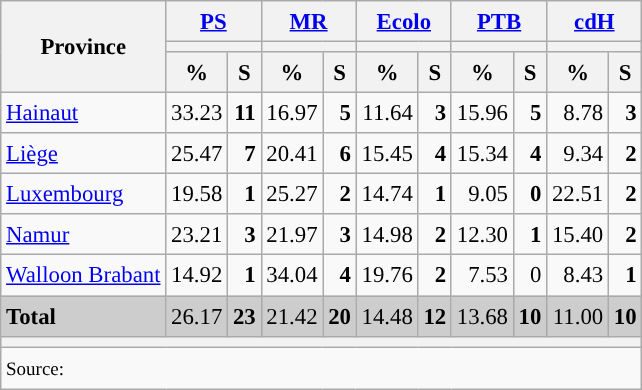<table class="wikitable sortable" style="text-align:right; font-size:95%; line-height:20px;">
<tr>
<th rowspan="3">Province</th>
<th colspan="2" width="30px" class="unsortable"><a href='#'>PS</a></th>
<th colspan="2" width="30px" class="unsortable"><a href='#'>MR</a></th>
<th colspan="2" width="30px" class="unsortable"><a href='#'>Ecolo</a></th>
<th colspan="2" width="30px" class="unsortable"><a href='#'>PTB</a></th>
<th colspan="2" width="30px" class="unsortable"><a href='#'>cdH</a></th>
</tr>
<tr>
<th colspan="2" style="background:"></th>
<th colspan="2" style="background:"></th>
<th colspan="2" style="background:"></th>
<th colspan="2" style="background:"></th>
<th colspan="2" style="background:"></th>
</tr>
<tr>
<th data-sort-type="number">%</th>
<th data-sort-type="number">S</th>
<th data-sort-type="number">%</th>
<th data-sort-type="number">S</th>
<th data-sort-type="number">%</th>
<th data-sort-type="number">S</th>
<th data-sort-type="number">%</th>
<th data-sort-type="number">S</th>
<th data-sort-type="number">%</th>
<th data-sort-type="number">S</th>
</tr>
<tr>
<td align="left"><a href='#'>Hainaut</a></td>
<td style="background:">33.23</td>
<td><strong>11</strong></td>
<td>16.97</td>
<td><strong>5</strong></td>
<td>11.64</td>
<td><strong>3</strong></td>
<td>15.96</td>
<td><strong>5</strong></td>
<td>8.78</td>
<td><strong>3</strong></td>
</tr>
<tr>
<td align="left"><a href='#'>Liège</a></td>
<td style="background:">25.47</td>
<td><strong>7</strong></td>
<td>20.41</td>
<td><strong>6</strong></td>
<td>15.45</td>
<td><strong>4</strong></td>
<td>15.34</td>
<td><strong>4</strong></td>
<td>9.34</td>
<td><strong>2</strong></td>
</tr>
<tr>
<td align="left"><a href='#'>Luxembourg</a></td>
<td>19.58</td>
<td><strong>1</strong></td>
<td style="background:">25.27</td>
<td><strong>2</strong></td>
<td>14.74</td>
<td><strong>1</strong></td>
<td>9.05</td>
<td><strong>0</strong></td>
<td>22.51</td>
<td><strong>2</strong></td>
</tr>
<tr>
<td align="left"><a href='#'>Namur</a></td>
<td style="background:">23.21</td>
<td><strong>3</strong></td>
<td>21.97</td>
<td><strong>3</strong></td>
<td>14.98</td>
<td><strong>2</strong></td>
<td>12.30</td>
<td><strong>1</strong></td>
<td>15.40</td>
<td><strong>2</strong></td>
</tr>
<tr>
<td><a href='#'>Walloon Brabant</a></td>
<td>14.92</td>
<td><strong>1</strong></td>
<td style="background:">34.04</td>
<td><strong>4</strong></td>
<td>19.76</td>
<td><strong>2</strong></td>
<td>7.53</td>
<td>0</td>
<td>8.43</td>
<td><strong>1</strong></td>
</tr>
<tr style="background:#CDCDCD;">
<td align="left"><strong>Total</strong></td>
<td style="background:">26.17</td>
<td><strong>23</strong></td>
<td>21.42</td>
<td><strong>20</strong></td>
<td>14.48</td>
<td><strong>12</strong></td>
<td>13.68</td>
<td><strong>10</strong></td>
<td>11.00</td>
<td><strong>10</strong></td>
</tr>
<tr>
<th colspan="12"></th>
</tr>
<tr>
<th colspan="12" style="text-align:left; font-weight:normal; background:#F9F9F9"><small>Source: </small></th>
</tr>
</table>
